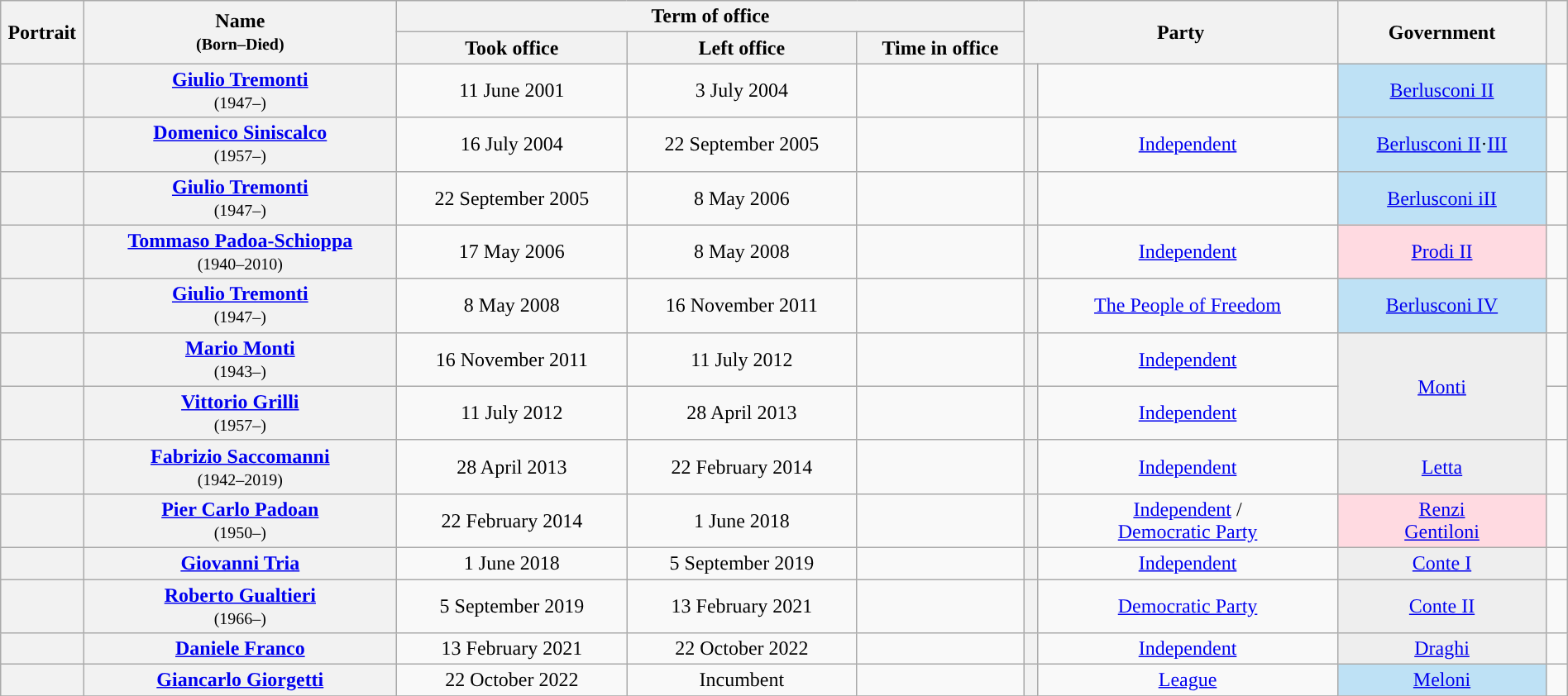<table class="wikitable" style="text-align:center; style="width=100%">
<tr>
<th width=1% rowspan=2>Portrait</th>
<th width=15% rowspan=2>Name<br><small>(Born–Died)</small></th>
<th width=30% colspan=3>Term of office</th>
<th width=15% rowspan=2 colspan=2>Party</th>
<th width=10% rowspan=2>Government</th>
<th width=1% rowspan=2></th>
</tr>
<tr style="text-align:center;">
<th width=11%>Took office</th>
<th width=11%>Left office</th>
<th width=8%>Time in office</th>
</tr>
<tr style="text-align:center;">
<th></th>
<th scope="row" style="font-weight:normal"><strong><a href='#'>Giulio Tremonti</a></strong><br><small>(1947–)</small></th>
<td>11 June 2001</td>
<td>3 July 2004</td>
<td></td>
<th style="background: "></th>
<td></td>
<td bgcolor=#BEE1F5><a href='#'>Berlusconi II</a></td>
<td></td>
</tr>
<tr>
<th></th>
<th scope="row" style="font-weight:normal"><strong><a href='#'>Domenico Siniscalco</a></strong><br><small>(1957–)</small></th>
<td>16 July 2004</td>
<td>22 September 2005</td>
<td></td>
<th style="background:"></th>
<td><a href='#'>Independent</a></td>
<td bgcolor=#BEE1F5><a href='#'>Berlusconi II</a>·<a href='#'>III</a></td>
<td></td>
</tr>
<tr>
<th></th>
<th scope="row" style="font-weight:normal"><strong><a href='#'>Giulio Tremonti</a></strong><br><small>(1947–)</small></th>
<td>22 September 2005</td>
<td>8 May 2006</td>
<td></td>
<th style="background:"></th>
<td></td>
<td bgcolor=#BEE1F5><a href='#'>Berlusconi iII</a></td>
<td></td>
</tr>
<tr>
<th></th>
<th scope="row" style="font-weight:normal"><strong><a href='#'>Tommaso Padoa-Schioppa</a></strong><br><small>(1940–2010)</small></th>
<td>17 May 2006</td>
<td>8 May 2008</td>
<td></td>
<th style="background:"></th>
<td><a href='#'>Independent</a></td>
<td bgcolor=#FFDAE1><a href='#'>Prodi II</a></td>
<td></td>
</tr>
<tr>
<th></th>
<th scope="row" style="font-weight:normal"><strong><a href='#'>Giulio Tremonti</a></strong><br><small>(1947–)</small></th>
<td>8 May 2008</td>
<td>16 November 2011</td>
<td></td>
<th style="background:"></th>
<td><a href='#'>The People of Freedom</a></td>
<td bgcolor=#BEE1F5><a href='#'>Berlusconi IV</a></td>
<td></td>
</tr>
<tr>
<th></th>
<th scope="row" style="font-weight:normal"><strong><a href='#'>Mario Monti</a></strong><br><small>(1943–)</small><br><em></em></th>
<td>16 November 2011</td>
<td>11 July 2012</td>
<td></td>
<th style="background:"></th>
<td><a href='#'>Independent</a></td>
<td rowspan=2 bgcolor=#EEEEEE><a href='#'>Monti</a></td>
<td></td>
</tr>
<tr>
<th></th>
<th scope="row" style="font-weight:normal"><strong><a href='#'>Vittorio Grilli</a></strong><br><small>(1957–)</small></th>
<td>11 July 2012</td>
<td>28 April 2013</td>
<td></td>
<th style="background:"></th>
<td><a href='#'>Independent</a></td>
<td></td>
</tr>
<tr>
<th></th>
<th scope="row" style="font-weight:normal"><strong><a href='#'>Fabrizio Saccomanni</a></strong><br><small>(1942–2019)</small></th>
<td>28 April 2013</td>
<td>22 February 2014</td>
<td></td>
<th style="background:"></th>
<td><a href='#'>Independent</a></td>
<td bgcolor=#EEEEEE><a href='#'>Letta</a></td>
<td></td>
</tr>
<tr>
<th></th>
<th scope="row" style="font-weight:normal"><strong><a href='#'>Pier Carlo Padoan</a></strong><br><small>(1950–)</small></th>
<td>22 February 2014</td>
<td>1 June 2018</td>
<td></td>
<th style="background:"></th>
<td><a href='#'>Independent</a> /<br><a href='#'>Democratic Party</a></td>
<td bgcolor=#FFDAE1><a href='#'>Renzi</a><br><a href='#'>Gentiloni</a></td>
<td></td>
</tr>
<tr>
<th></th>
<th scope="row" style="font-weight:normal"><strong><a href='#'>Giovanni Tria</a></strong><br></th>
<td>1 June 2018</td>
<td>5 September 2019</td>
<td></td>
<th style="background:"></th>
<td><a href='#'>Independent</a></td>
<td bgcolor=#EEEEEE><a href='#'>Conte I</a></td>
<td></td>
</tr>
<tr>
<th></th>
<th scope="row" style="font-weight:normal"><strong><a href='#'>Roberto Gualtieri</a></strong><br><small>(1966–)</small></th>
<td>5 September 2019</td>
<td>13 February 2021</td>
<td></td>
<th style="background:"></th>
<td><a href='#'>Democratic Party</a></td>
<td bgcolor=#EEEEEE><a href='#'>Conte II</a></td>
<td></td>
</tr>
<tr>
<th></th>
<th scope="row" style="font-weight:normal"><strong><a href='#'>Daniele Franco</a></strong><br></th>
<td>13 February 2021</td>
<td>22 October 2022</td>
<td></td>
<th style="background:"></th>
<td><a href='#'>Independent</a></td>
<td bgcolor=#EEEEEE><a href='#'>Draghi</a></td>
<td></td>
</tr>
<tr>
<th></th>
<th scope="row" style="font-weight:normal"><strong><a href='#'>Giancarlo Giorgetti</a></strong><br></th>
<td>22 October 2022</td>
<td>Incumbent</td>
<td></td>
<th style="background:"></th>
<td><a href='#'>League</a></td>
<td bgcolor=#BEE1F5><a href='#'>Meloni</a></td>
<td></td>
</tr>
<tr>
</tr>
</table>
